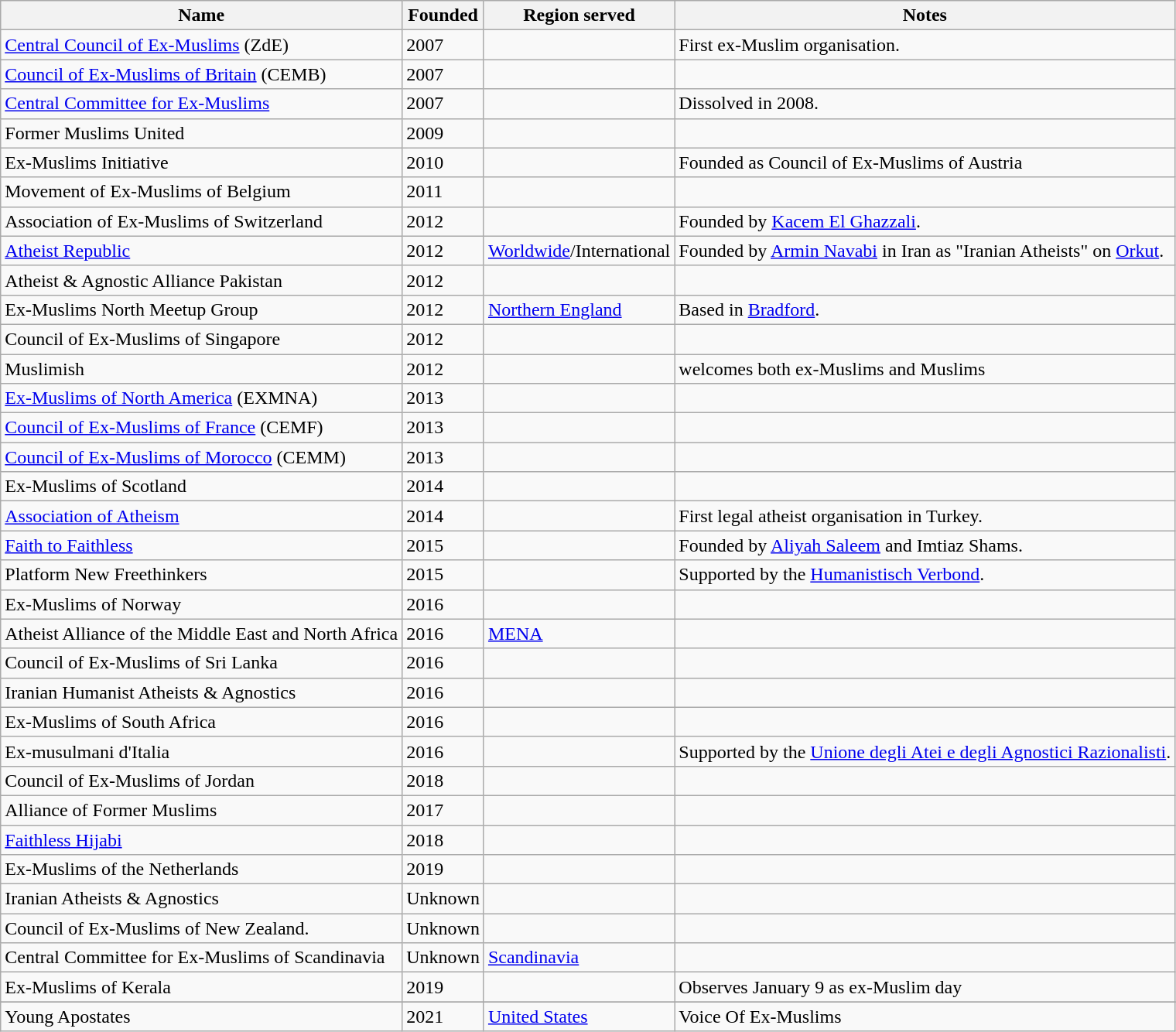<table class="wikitable sortable">
<tr>
<th>Name</th>
<th>Founded</th>
<th>Region served</th>
<th>Notes</th>
</tr>
<tr>
<td><a href='#'>Central Council of Ex-Muslims</a> (ZdE)</td>
<td>2007</td>
<td></td>
<td>First ex-Muslim organisation.</td>
</tr>
<tr>
<td><a href='#'>Council of Ex-Muslims of Britain</a> (CEMB)</td>
<td>2007</td>
<td></td>
<td></td>
</tr>
<tr>
<td><a href='#'>Central Committee for Ex-Muslims</a></td>
<td>2007</td>
<td></td>
<td>Dissolved in 2008.</td>
</tr>
<tr>
<td>Former Muslims United</td>
<td>2009</td>
<td></td>
<td></td>
</tr>
<tr>
<td>Ex-Muslims Initiative</td>
<td>2010</td>
<td></td>
<td>Founded as Council of Ex-Muslims of Austria</td>
</tr>
<tr>
<td>Movement of Ex-Muslims of Belgium</td>
<td>2011</td>
<td></td>
<td></td>
</tr>
<tr>
<td>Association of Ex-Muslims of Switzerland</td>
<td>2012</td>
<td></td>
<td>Founded by <a href='#'>Kacem El Ghazzali</a>.</td>
</tr>
<tr>
<td><a href='#'>Atheist Republic</a></td>
<td>2012</td>
<td><a href='#'>Worldwide</a>/International</td>
<td>Founded by <a href='#'>Armin Navabi</a> in Iran as "Iranian Atheists" on <a href='#'>Orkut</a>.</td>
</tr>
<tr>
<td>Atheist & Agnostic Alliance Pakistan</td>
<td>2012</td>
<td></td>
<td></td>
</tr>
<tr>
<td>Ex-Muslims North Meetup Group</td>
<td>2012</td>
<td><a href='#'>Northern England</a></td>
<td>Based in <a href='#'>Bradford</a>.</td>
</tr>
<tr>
<td>Council of Ex-Muslims of Singapore</td>
<td>2012</td>
<td></td>
<td></td>
</tr>
<tr>
<td>Muslimish</td>
<td>2012</td>
<td></td>
<td>welcomes both ex-Muslims and Muslims</td>
</tr>
<tr>
<td><a href='#'>Ex-Muslims of North America</a> (EXMNA)</td>
<td>2013</td>
<td><br></td>
<td></td>
</tr>
<tr>
<td><a href='#'>Council of Ex-Muslims of France</a> (CEMF)</td>
<td>2013</td>
<td></td>
<td></td>
</tr>
<tr>
<td><a href='#'>Council of Ex-Muslims of Morocco</a> (CEMM)</td>
<td>2013</td>
<td></td>
<td></td>
</tr>
<tr>
<td>Ex-Muslims of Scotland</td>
<td>2014</td>
<td></td>
<td></td>
</tr>
<tr>
<td><a href='#'>Association of Atheism</a></td>
<td>2014</td>
<td></td>
<td>First legal atheist organisation in Turkey.</td>
</tr>
<tr>
<td><a href='#'>Faith to Faithless</a></td>
<td>2015</td>
<td></td>
<td>Founded by <a href='#'>Aliyah Saleem</a> and Imtiaz Shams.</td>
</tr>
<tr>
<td>Platform New Freethinkers</td>
<td>2015</td>
<td></td>
<td>Supported by the <a href='#'>Humanistisch Verbond</a>.</td>
</tr>
<tr>
<td>Ex-Muslims of Norway</td>
<td>2016</td>
<td></td>
<td></td>
</tr>
<tr>
<td>Atheist Alliance of the Middle East and North Africa</td>
<td>2016</td>
<td><a href='#'>MENA</a></td>
<td></td>
</tr>
<tr>
<td>Council of Ex-Muslims of Sri Lanka</td>
<td>2016</td>
<td></td>
<td></td>
</tr>
<tr>
<td>Iranian Humanist Atheists & Agnostics</td>
<td>2016</td>
<td></td>
<td></td>
</tr>
<tr>
<td>Ex-Muslims of South Africa</td>
<td>2016</td>
<td></td>
<td></td>
</tr>
<tr>
<td>Ex-musulmani d'Italia</td>
<td>2016</td>
<td></td>
<td>Supported by the <a href='#'>Unione degli Atei e degli Agnostici Razionalisti</a>.</td>
</tr>
<tr>
<td>Council of Ex-Muslims of Jordan</td>
<td>2018</td>
<td></td>
<td></td>
</tr>
<tr>
<td>Alliance of Former Muslims</td>
<td>2017</td>
<td></td>
<td></td>
</tr>
<tr>
<td><a href='#'>Faithless Hijabi</a></td>
<td>2018</td>
<td></td>
<td></td>
</tr>
<tr>
<td>Ex-Muslims of the Netherlands</td>
<td>2019</td>
<td></td>
</tr>
<tr>
<td>Iranian Atheists & Agnostics</td>
<td>Unknown</td>
<td></td>
<td></td>
</tr>
<tr>
<td>Council of Ex-Muslims of New Zealand.</td>
<td>Unknown</td>
<td></td>
<td></td>
</tr>
<tr>
<td>Central Committee for Ex-Muslims of Scandinavia</td>
<td>Unknown</td>
<td><a href='#'>Scandinavia</a></td>
<td></td>
</tr>
<tr>
<td>Ex-Muslims of Kerala</td>
<td>2019</td>
<td></td>
<td>Observes January 9 as ex-Muslim day</td>
</tr>
<tr>
</tr>
<tr>
<td>Young Apostates</td>
<td>2021</td>
<td><a href='#'>United States</a></td>
<td>Voice Of Ex-Muslims</td>
</tr>
</table>
